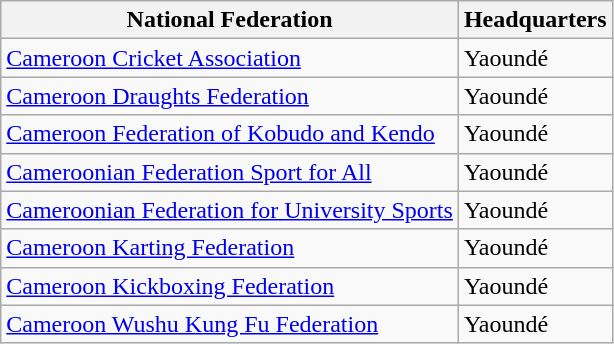<table class="wikitable sortable">
<tr>
<th>National Federation</th>
<th>Headquarters</th>
</tr>
<tr>
<td><a href='#'>Cameroon Cricket Association</a></td>
<td>Yaoundé</td>
</tr>
<tr>
<td><a href='#'>Cameroon Draughts Federation</a></td>
<td>Yaoundé</td>
</tr>
<tr>
<td><a href='#'>Cameroon Federation of Kobudo and Kendo</a></td>
<td>Yaoundé</td>
</tr>
<tr>
<td><a href='#'>Cameroonian Federation Sport for All</a></td>
<td>Yaoundé</td>
</tr>
<tr>
<td><a href='#'>Cameroonian Federation for University Sports</a></td>
<td>Yaoundé</td>
</tr>
<tr>
<td><a href='#'>Cameroon Karting Federation</a></td>
<td>Yaoundé</td>
</tr>
<tr>
<td><a href='#'>Cameroon Kickboxing Federation</a></td>
<td>Yaoundé</td>
</tr>
<tr>
<td><a href='#'>Cameroon Wushu Kung Fu Federation</a></td>
<td>Yaoundé</td>
</tr>
</table>
